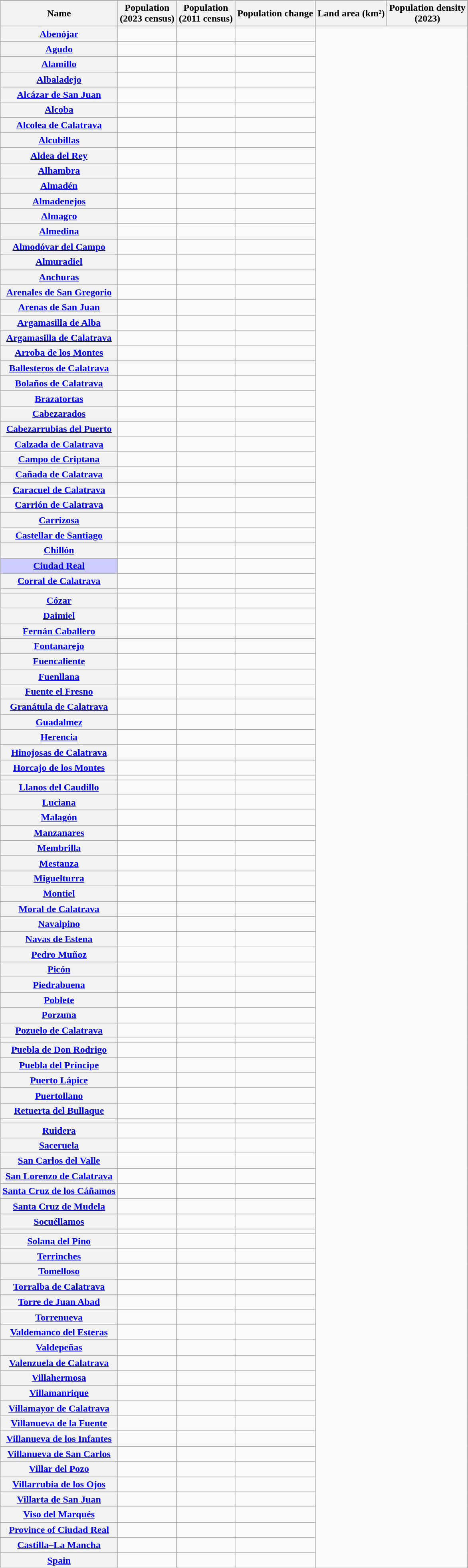<table class="wikitable sortable sticky-header" style="text-align:right;">
<tr>
</tr>
<tr>
<th scope="col">Name</th>
<th scope="col">Population<br>(2023 census)</th>
<th scope="col">Population<br>(2011 census)</th>
<th scope="col">Population change</th>
<th scope="col" data-sort-type="number">Land area (km²)</th>
<th scope="col" data-sort-type="number">Population density<br>(2023)</th>
</tr>
<tr>
<th scope="row" align="center"><a href='#'>Abenójar</a></th>
<td></td>
<td></td>
<td></td>
</tr>
<tr>
<th scope="row" align="center"><a href='#'>Agudo</a></th>
<td></td>
<td></td>
<td></td>
</tr>
<tr>
<th scope="row" align="center"><a href='#'>Alamillo</a></th>
<td></td>
<td></td>
<td></td>
</tr>
<tr>
<th scope="row" align="center"><a href='#'>Albaladejo</a></th>
<td></td>
<td></td>
<td></td>
</tr>
<tr>
<th scope="row" align="center"><a href='#'>Alcázar de San Juan</a></th>
<td></td>
<td></td>
<td></td>
</tr>
<tr>
<th scope="row" align="center"><a href='#'>Alcoba</a></th>
<td></td>
<td></td>
<td></td>
</tr>
<tr>
<th scope="row" align="center"><a href='#'>Alcolea de Calatrava</a></th>
<td></td>
<td></td>
<td></td>
</tr>
<tr>
<th scope="row" align="center"><a href='#'>Alcubillas</a></th>
<td></td>
<td></td>
<td></td>
</tr>
<tr>
<th scope="row" align="center"><a href='#'>Aldea del Rey</a></th>
<td></td>
<td></td>
<td></td>
</tr>
<tr>
<th scope="row" align="center"><a href='#'>Alhambra</a></th>
<td></td>
<td></td>
<td></td>
</tr>
<tr>
<th scope="row" align="center"><a href='#'>Almadén</a></th>
<td></td>
<td></td>
<td></td>
</tr>
<tr>
<th scope="row" align="center"><a href='#'>Almadenejos</a></th>
<td></td>
<td></td>
<td></td>
</tr>
<tr>
<th scope="row" align="center"><a href='#'>Almagro</a></th>
<td></td>
<td></td>
<td></td>
</tr>
<tr>
<th scope="row" align="center"><a href='#'>Almedina</a></th>
<td></td>
<td></td>
<td></td>
</tr>
<tr>
<th scope="row" align="center"><a href='#'>Almodóvar del Campo</a></th>
<td></td>
<td></td>
<td></td>
</tr>
<tr>
<th scope="row" align="center"><a href='#'>Almuradiel</a></th>
<td></td>
<td></td>
<td></td>
</tr>
<tr>
<th scope="row" align="center"><a href='#'>Anchuras</a></th>
<td></td>
<td></td>
<td></td>
</tr>
<tr>
<th scope="row" align="center"><a href='#'>Arenales de San Gregorio</a></th>
<td></td>
<td></td>
<td></td>
</tr>
<tr>
<th scope="row" align="center"><a href='#'>Arenas de San Juan</a></th>
<td></td>
<td></td>
<td></td>
</tr>
<tr>
<th scope="row" align="center"><a href='#'>Argamasilla de Alba</a></th>
<td></td>
<td></td>
<td></td>
</tr>
<tr>
<th scope="row" align="center"><a href='#'>Argamasilla de Calatrava</a></th>
<td></td>
<td></td>
<td></td>
</tr>
<tr>
<th scope="row" align="center"><a href='#'>Arroba de los Montes</a></th>
<td></td>
<td></td>
<td></td>
</tr>
<tr>
<th scope="row" align="center"><a href='#'>Ballesteros de Calatrava</a></th>
<td></td>
<td></td>
<td></td>
</tr>
<tr>
<th scope="row" align="center"><a href='#'>Bolaños de Calatrava</a></th>
<td></td>
<td></td>
<td></td>
</tr>
<tr>
<th scope="row" align="center"><a href='#'>Brazatortas</a></th>
<td></td>
<td></td>
<td></td>
</tr>
<tr>
<th scope="row" align="center"><a href='#'>Cabezarados</a></th>
<td></td>
<td></td>
<td></td>
</tr>
<tr>
<th scope="row" align="center"><a href='#'>Cabezarrubias del Puerto</a></th>
<td></td>
<td></td>
<td></td>
</tr>
<tr>
<th scope="row" align="center"><a href='#'>Calzada de Calatrava</a></th>
<td></td>
<td></td>
<td></td>
</tr>
<tr>
<th scope="row" align="center"><a href='#'>Campo de Criptana</a></th>
<td></td>
<td></td>
<td></td>
</tr>
<tr>
<th scope="row" align="center"><a href='#'>Cañada de Calatrava</a></th>
<td></td>
<td></td>
<td></td>
</tr>
<tr>
<th scope="row" align="center"><a href='#'>Caracuel de Calatrava</a></th>
<td></td>
<td></td>
<td></td>
</tr>
<tr>
<th scope="row" align="center"><a href='#'>Carrión de Calatrava</a></th>
<td></td>
<td></td>
<td></td>
</tr>
<tr>
<th scope="row" align="center"><a href='#'>Carrizosa</a></th>
<td></td>
<td></td>
<td></td>
</tr>
<tr>
<th scope="row" align="center"><a href='#'>Castellar de Santiago</a></th>
<td></td>
<td></td>
<td></td>
</tr>
<tr>
<th scope="row" align="center"><a href='#'>Chillón</a></th>
<td></td>
<td></td>
<td></td>
</tr>
<tr>
<th scope="row" align="left" style="background:#CCF;"><a href='#'>Ciudad Real</a></th>
<td></td>
<td></td>
<td></td>
</tr>
<tr>
<th scope="row" align="center"><a href='#'>Corral de Calatrava</a></th>
<td></td>
<td></td>
<td></td>
</tr>
<tr>
<th scope="row" align="center"></th>
<td></td>
<td></td>
<td></td>
</tr>
<tr>
<th scope="row" align="center"><a href='#'>Cózar</a></th>
<td></td>
<td></td>
<td></td>
</tr>
<tr>
<th scope="row" align="center"><a href='#'>Daimiel</a></th>
<td></td>
<td></td>
<td></td>
</tr>
<tr>
<th scope="row" align="center"><a href='#'>Fernán Caballero</a></th>
<td></td>
<td></td>
<td></td>
</tr>
<tr>
<th scope="row" align="center"><a href='#'>Fontanarejo</a></th>
<td></td>
<td></td>
<td></td>
</tr>
<tr>
<th scope="row" align="center"><a href='#'>Fuencaliente</a></th>
<td></td>
<td></td>
<td></td>
</tr>
<tr>
<th scope="row" align="center"><a href='#'>Fuenllana</a></th>
<td></td>
<td></td>
<td></td>
</tr>
<tr>
<th scope="row" align="center"><a href='#'>Fuente el Fresno</a></th>
<td></td>
<td></td>
<td></td>
</tr>
<tr>
<th scope="row" align="center"><a href='#'>Granátula de Calatrava</a></th>
<td></td>
<td></td>
<td></td>
</tr>
<tr>
<th scope="row" align="center"><a href='#'>Guadalmez</a></th>
<td></td>
<td></td>
<td></td>
</tr>
<tr>
<th scope="row" align="center"><a href='#'>Herencia</a></th>
<td></td>
<td></td>
<td></td>
</tr>
<tr>
<th scope="row" align="center"><a href='#'>Hinojosas de Calatrava</a></th>
<td></td>
<td></td>
<td></td>
</tr>
<tr>
<th scope="row" align="center"><a href='#'>Horcajo de los Montes</a></th>
<td></td>
<td></td>
<td></td>
</tr>
<tr>
<th scope="row" align="center"></th>
<td></td>
<td></td>
<td></td>
</tr>
<tr>
<th scope="row" align="center"><a href='#'>Llanos del Caudillo</a></th>
<td></td>
<td></td>
<td></td>
</tr>
<tr>
<th scope="row" align="center"><a href='#'>Luciana</a></th>
<td></td>
<td></td>
<td></td>
</tr>
<tr>
<th scope="row" align="center"><a href='#'>Malagón</a></th>
<td></td>
<td></td>
<td></td>
</tr>
<tr>
<th scope="row" align="center"><a href='#'>Manzanares</a></th>
<td></td>
<td></td>
<td></td>
</tr>
<tr>
<th scope="row" align="center"><a href='#'>Membrilla</a></th>
<td></td>
<td></td>
<td></td>
</tr>
<tr>
<th scope="row" align="center"><a href='#'>Mestanza</a></th>
<td></td>
<td></td>
<td></td>
</tr>
<tr>
<th scope="row" align="center"><a href='#'>Miguelturra</a></th>
<td></td>
<td></td>
<td></td>
</tr>
<tr>
<th scope="row" align="center"><a href='#'>Montiel</a></th>
<td></td>
<td></td>
<td></td>
</tr>
<tr>
<th scope="row" align="center"><a href='#'>Moral de Calatrava</a></th>
<td></td>
<td></td>
<td></td>
</tr>
<tr>
<th scope="row" align="center"><a href='#'>Navalpino</a></th>
<td></td>
<td></td>
<td></td>
</tr>
<tr>
<th scope="row" align="center"><a href='#'>Navas de Estena</a></th>
<td></td>
<td></td>
<td></td>
</tr>
<tr>
<th scope="row" align="center"><a href='#'>Pedro Muñoz</a></th>
<td></td>
<td></td>
<td></td>
</tr>
<tr>
<th scope="row" align="center"><a href='#'>Picón</a></th>
<td></td>
<td></td>
<td></td>
</tr>
<tr>
<th scope="row" align="center"><a href='#'>Piedrabuena</a></th>
<td></td>
<td></td>
<td></td>
</tr>
<tr>
<th scope="row" align="center"><a href='#'>Poblete</a></th>
<td></td>
<td></td>
<td></td>
</tr>
<tr>
<th scope="row" align="center"><a href='#'>Porzuna</a></th>
<td></td>
<td></td>
<td></td>
</tr>
<tr>
<th scope="row" align="center"><a href='#'>Pozuelo de Calatrava</a></th>
<td></td>
<td></td>
<td></td>
</tr>
<tr>
<th scope="row" align="center"></th>
<td></td>
<td></td>
<td></td>
</tr>
<tr>
<th scope="row" align="center"><a href='#'>Puebla de Don Rodrigo</a></th>
<td></td>
<td></td>
<td></td>
</tr>
<tr>
<th scope="row" align="center"><a href='#'>Puebla del Príncipe</a></th>
<td></td>
<td></td>
<td></td>
</tr>
<tr>
<th scope="row" align="center"><a href='#'>Puerto Lápice</a></th>
<td></td>
<td></td>
<td></td>
</tr>
<tr>
<th scope="row" align="center"><a href='#'>Puertollano</a></th>
<td></td>
<td></td>
<td></td>
</tr>
<tr>
<th scope="row" align="center"><a href='#'>Retuerta del Bullaque</a></th>
<td></td>
<td></td>
<td></td>
</tr>
<tr>
<th scope="row" align="center"></th>
<td></td>
<td></td>
<td></td>
</tr>
<tr>
<th scope="row" align="center"><a href='#'>Ruidera</a></th>
<td></td>
<td></td>
<td></td>
</tr>
<tr>
<th scope="row" align="center"><a href='#'>Saceruela</a></th>
<td></td>
<td></td>
<td></td>
</tr>
<tr>
<th scope="row" align="center"><a href='#'>San Carlos del Valle</a></th>
<td></td>
<td></td>
<td></td>
</tr>
<tr>
<th scope="row" align="center"><a href='#'>San Lorenzo de Calatrava</a></th>
<td></td>
<td></td>
<td></td>
</tr>
<tr>
<th scope="row" align="center"><a href='#'>Santa Cruz de los Cáñamos</a></th>
<td></td>
<td></td>
<td></td>
</tr>
<tr>
<th scope="row" align="center"><a href='#'>Santa Cruz de Mudela</a></th>
<td></td>
<td></td>
<td></td>
</tr>
<tr>
<th scope="row" align="center"><a href='#'>Socuéllamos</a></th>
<td></td>
<td></td>
<td></td>
</tr>
<tr>
<th scope="row" align="center"></th>
<td></td>
<td></td>
<td></td>
</tr>
<tr>
<th scope="row" align="center"><a href='#'>Solana del Pino</a></th>
<td></td>
<td></td>
<td></td>
</tr>
<tr>
<th scope="row" align="center"><a href='#'>Terrinches</a></th>
<td></td>
<td></td>
<td></td>
</tr>
<tr>
<th scope="row" align="center"><a href='#'>Tomelloso</a></th>
<td></td>
<td></td>
<td></td>
</tr>
<tr>
<th scope="row" align="center"><a href='#'>Torralba de Calatrava</a></th>
<td></td>
<td></td>
<td></td>
</tr>
<tr>
<th scope="row" align="center"><a href='#'>Torre de Juan Abad</a></th>
<td></td>
<td></td>
<td></td>
</tr>
<tr>
<th scope="row" align="center"><a href='#'>Torrenueva</a></th>
<td></td>
<td></td>
<td></td>
</tr>
<tr>
<th scope="row" align="center"><a href='#'>Valdemanco del Esteras</a></th>
<td></td>
<td></td>
<td></td>
</tr>
<tr>
<th scope="row" align="center"><a href='#'>Valdepeñas</a></th>
<td></td>
<td></td>
<td></td>
</tr>
<tr>
<th scope="row" align="center"><a href='#'>Valenzuela de Calatrava</a></th>
<td></td>
<td></td>
<td></td>
</tr>
<tr>
<th scope="row" align="center"><a href='#'>Villahermosa</a></th>
<td></td>
<td></td>
<td></td>
</tr>
<tr>
<th scope="row" align="center"><a href='#'>Villamanrique</a></th>
<td></td>
<td></td>
<td></td>
</tr>
<tr>
<th scope="row" align="center"><a href='#'>Villamayor de Calatrava</a></th>
<td></td>
<td></td>
<td></td>
</tr>
<tr>
<th scope="row" align="center"><a href='#'>Villanueva de la Fuente</a></th>
<td></td>
<td></td>
<td></td>
</tr>
<tr>
<th scope="row" align="center"><a href='#'>Villanueva de los Infantes</a></th>
<td></td>
<td></td>
<td></td>
</tr>
<tr>
<th scope="row" align="center"><a href='#'>Villanueva de San Carlos</a></th>
<td></td>
<td></td>
<td></td>
</tr>
<tr>
<th scope="row" align="center"><a href='#'>Villar del Pozo</a></th>
<td></td>
<td></td>
<td></td>
</tr>
<tr>
<th scope="row" align="center"><a href='#'>Villarrubia de los Ojos</a></th>
<td></td>
<td></td>
<td></td>
</tr>
<tr>
<th scope="row" align="center"><a href='#'>Villarta de San Juan</a></th>
<td></td>
<td></td>
<td></td>
</tr>
<tr>
<th scope="row" align="center"><a href='#'>Viso del Marqués</a></th>
<td></td>
<td></td>
<td></td>
</tr>
<tr>
</tr>
<tr class="sortbottom" style="text-align:center;" style="background: #f2f2f2;">
<th scope="row" align="center"><strong><a href='#'>Province of Ciudad Real</a></strong></th>
<td></td>
<td><strong></strong></td>
<td align="right"><strong></strong></td>
</tr>
<tr class="sortbottom" style="text-align:center;" style="background: #f2f2f2;">
<th scope="row" align="center"><strong><a href='#'>Castilla–La Mancha</a></strong></th>
<td></td>
<td><strong></strong></td>
<td align="right"><strong></strong></td>
</tr>
<tr class="sortbottom" style="text-align:center;" style="background: #f2f2f2;">
<th scope="row" align="center"><strong><a href='#'>Spain</a></strong></th>
<td></td>
<td><strong></strong></td>
<td align="right"><strong></strong></td>
</tr>
</table>
